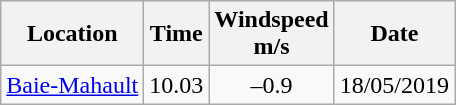<table class="wikitable" style= "text-align: center">
<tr>
<th>Location</th>
<th>Time</th>
<th>Windspeed<br>m/s</th>
<th>Date</th>
</tr>
<tr>
<td><a href='#'>Baie-Mahault</a></td>
<td>10.03</td>
<td>–0.9</td>
<td>18/05/2019</td>
</tr>
</table>
